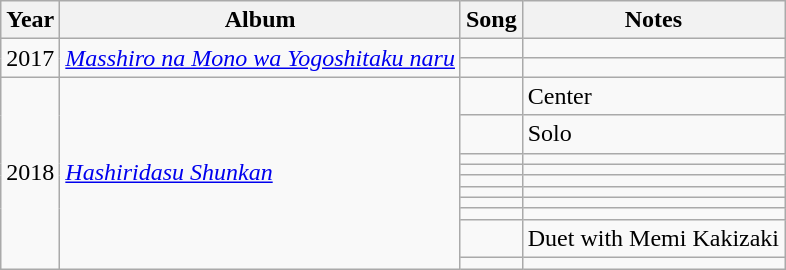<table class="wikitable">
<tr>
<th>Year</th>
<th>Album</th>
<th>Song</th>
<th>Notes</th>
</tr>
<tr>
<td rowspan="2">2017</td>
<td rowspan="2"><em><a href='#'>Masshiro na Mono wa Yogoshitaku naru</a></em></td>
<td></td>
<td></td>
</tr>
<tr>
<td></td>
<td></td>
</tr>
<tr>
<td rowspan="10">2018</td>
<td rowspan="10"><em><a href='#'>Hashiridasu Shunkan</a></em></td>
<td></td>
<td>Center</td>
</tr>
<tr>
<td></td>
<td>Solo</td>
</tr>
<tr>
<td></td>
<td></td>
</tr>
<tr>
<td></td>
<td></td>
</tr>
<tr>
<td></td>
<td></td>
</tr>
<tr>
<td></td>
<td></td>
</tr>
<tr>
<td></td>
<td></td>
</tr>
<tr>
<td></td>
<td></td>
</tr>
<tr>
<td></td>
<td>Duet with Memi Kakizaki</td>
</tr>
<tr>
<td></td>
<td></td>
</tr>
</table>
